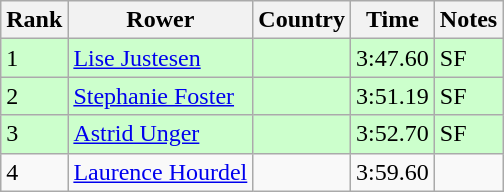<table class="wikitable">
<tr>
<th>Rank</th>
<th>Rower</th>
<th>Country</th>
<th>Time</th>
<th>Notes</th>
</tr>
<tr bgcolor=ccffcc>
<td>1</td>
<td><a href='#'>Lise Justesen</a></td>
<td></td>
<td>3:47.60</td>
<td>SF</td>
</tr>
<tr bgcolor=ccffcc>
<td>2</td>
<td><a href='#'>Stephanie Foster</a></td>
<td></td>
<td>3:51.19</td>
<td>SF</td>
</tr>
<tr bgcolor=ccffcc>
<td>3</td>
<td><a href='#'>Astrid Unger</a></td>
<td></td>
<td>3:52.70</td>
<td>SF</td>
</tr>
<tr>
<td>4</td>
<td><a href='#'>Laurence Hourdel</a></td>
<td></td>
<td>3:59.60</td>
<td></td>
</tr>
</table>
